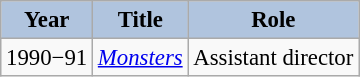<table class="wikitable" style="font-size:95%;">
<tr>
<th style="background:#B0C4DE;">Year</th>
<th style="background:#B0C4DE;">Title</th>
<th style="background:#B0C4DE;">Role</th>
</tr>
<tr>
<td>1990−91</td>
<td><em><a href='#'>Monsters</a></em></td>
<td>Assistant director</td>
</tr>
</table>
